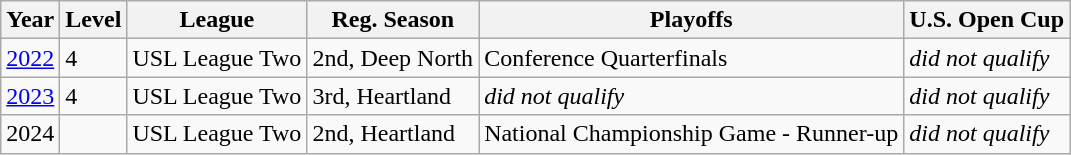<table class="wikitable">
<tr>
<th>Year</th>
<th>Level</th>
<th>League</th>
<th>Reg. Season</th>
<th>Playoffs</th>
<th>U.S. Open Cup</th>
</tr>
<tr>
<td><a href='#'>2022</a></td>
<td>4</td>
<td>USL League Two</td>
<td>2nd, Deep North</td>
<td>Conference Quarterfinals</td>
<td><em>did not qualify</em></td>
</tr>
<tr>
<td><a href='#'>2023</a></td>
<td>4</td>
<td>USL League Two</td>
<td>3rd, Heartland</td>
<td><em>did not qualify</em></td>
<td><em>did not qualify</em></td>
</tr>
<tr>
<td>2024</td>
<td></td>
<td>USL League Two</td>
<td>2nd, Heartland</td>
<td>National Championship Game - Runner-up</td>
<td><em>did not qualify</em></td>
</tr>
</table>
